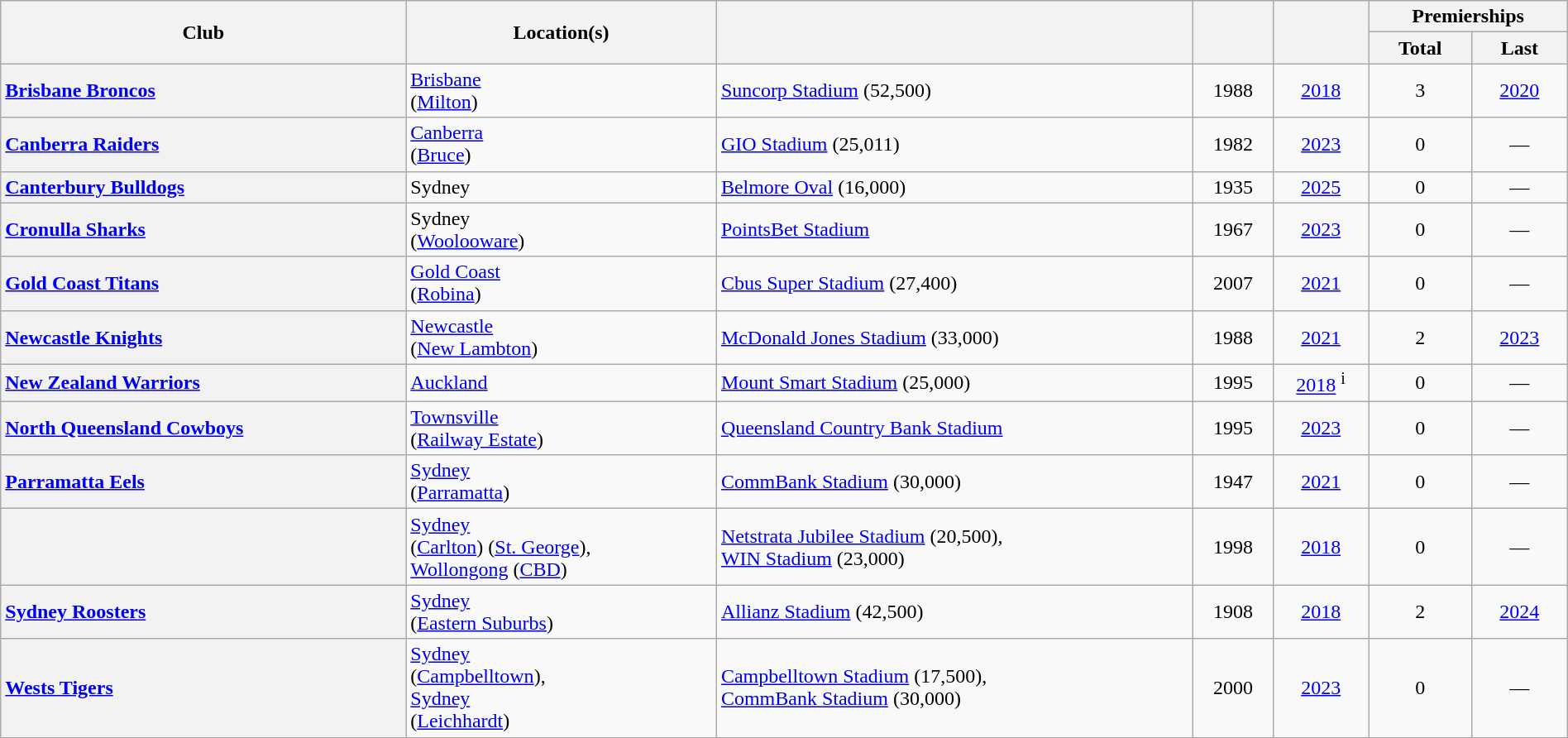<table class="wikitable sortable" style="text-align:center; width:100%">
<tr>
<th rowspan="2">Club</th>
<th rowspan="2">Location(s)</th>
<th rowspan="2"></th>
<th rowspan="2"></th>
<th rowspan="2"></th>
<th colspan="2">Premierships</th>
</tr>
<tr>
<th data-sort-type="number">Total</th>
<th>Last</th>
</tr>
<tr>
<th style="text-align:left"> <a href='#'>Brisbane Broncos</a></th>
<td style="text-align:left"> <a href='#'>Brisbane</a><br>(<a href='#'>Milton</a>)</td>
<td style="text-align:left"><a href='#'>Suncorp Stadium</a> (52,500)</td>
<td>1988</td>
<td><a href='#'>2018</a></td>
<td>3</td>
<td><a href='#'>2020</a></td>
</tr>
<tr>
<th style="text-align:left"> <a href='#'>Canberra Raiders</a></th>
<td style="text-align:left"> <a href='#'>Canberra</a><br>(<a href='#'>Bruce</a>)</td>
<td style="text-align:left"><a href='#'>GIO Stadium</a> (25,011)</td>
<td>1982</td>
<td><a href='#'>2023</a></td>
<td>0</td>
<td>—</td>
</tr>
<tr>
<th style="text-align:left"> <a href='#'>Canterbury Bulldogs</a></th>
<td style="text-align:left"> Sydney</td>
<td style="text-align:left"><a href='#'>Belmore Oval</a> (16,000)</td>
<td>1935</td>
<td><a href='#'>2025</a></td>
<td>0</td>
<td>—</td>
</tr>
<tr>
<th style="text-align:left"> <a href='#'>Cronulla Sharks</a></th>
<td style="text-align:left"> Sydney<br>(<a href='#'>Woolooware</a>)</td>
<td style="text-align:left"><a href='#'>PointsBet Stadium</a></td>
<td>1967</td>
<td><a href='#'>2023</a></td>
<td>0</td>
<td>—</td>
</tr>
<tr>
<th style="text-align:left"> <a href='#'>Gold Coast Titans</a></th>
<td style="text-align:left"> <a href='#'>Gold Coast</a><br>(<a href='#'>Robina</a>)</td>
<td style="text-align:left"><a href='#'>Cbus Super Stadium</a> (27,400)</td>
<td>2007</td>
<td><a href='#'>2021</a></td>
<td>0</td>
<td>—</td>
</tr>
<tr>
<th style="text-align:left"> <a href='#'>Newcastle Knights</a></th>
<td style="text-align:left"> <a href='#'>Newcastle</a><br>(<a href='#'>New Lambton</a>)</td>
<td style="text-align:left"><a href='#'>McDonald Jones Stadium</a> (33,000)</td>
<td>1988</td>
<td><a href='#'>2021</a></td>
<td>2</td>
<td><a href='#'>2023</a></td>
</tr>
<tr>
<th style="text-align:left"> <a href='#'>New Zealand Warriors</a></th>
<td style="text-align:left"> <a href='#'>Auckland</a></td>
<td style="text-align:left"><a href='#'>Mount Smart Stadium</a> (25,000)</td>
<td>1995</td>
<td><a href='#'>2018</a> <sup>i</sup></td>
<td>0</td>
<td>—</td>
</tr>
<tr>
<th style="text-align:left"> <a href='#'>North Queensland Cowboys</a></th>
<td style="text-align:left"> <a href='#'>Townsville</a><br>(<a href='#'>Railway Estate</a>)</td>
<td style="text-align:left"><a href='#'>Queensland Country Bank Stadium</a></td>
<td>1995</td>
<td><a href='#'>2023</a></td>
<td>0</td>
<td>—</td>
</tr>
<tr>
<th style="text-align:left"> <a href='#'>Parramatta Eels</a></th>
<td style="text-align:left"> <a href='#'>Sydney</a><br>(<a href='#'>Parramatta</a>)</td>
<td style="text-align:left"><a href='#'>CommBank Stadium</a> (30,000)</td>
<td>1947</td>
<td><a href='#'>2021</a></td>
<td>0</td>
<td>—</td>
</tr>
<tr>
<th style="text-align:left"></th>
<td style="text-align:left"> <a href='#'>Sydney</a><br>(<a href='#'>Carlton</a>) (<a href='#'>St. George</a>),<br> <a href='#'>Wollongong</a> (<a href='#'>CBD</a>)</td>
<td style="text-align:left"><a href='#'>Netstrata Jubilee Stadium</a> (20,500),<br><a href='#'>WIN Stadium</a> (23,000)</td>
<td>1998</td>
<td><a href='#'>2018</a></td>
<td>0</td>
<td>—</td>
</tr>
<tr>
<th style="text-align:left"> <a href='#'>Sydney Roosters</a></th>
<td style="text-align:left"> <a href='#'>Sydney</a><br>(<a href='#'>Eastern Suburbs</a>)</td>
<td style="text-align:left"><a href='#'>Allianz Stadium</a> (42,500)</td>
<td>1908</td>
<td><a href='#'>2018</a></td>
<td>2</td>
<td><a href='#'>2024</a></td>
</tr>
<tr>
<th style="text-align:left"> <a href='#'>Wests Tigers</a></th>
<td style="text-align:left"> <a href='#'>Sydney</a><br>(<a href='#'>Campbelltown</a>),<br> <a href='#'>Sydney</a><br>(<a href='#'>Leichhardt</a>)</td>
<td style="text-align:left"><a href='#'>Campbelltown Stadium</a> (17,500),<br><a href='#'>CommBank Stadium</a> (30,000)</td>
<td>2000</td>
<td><a href='#'>2023</a></td>
<td>0</td>
<td>—</td>
</tr>
</table>
